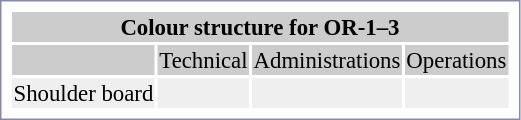<table style="border:1px solid #8888aa; background:#fff; padding:5px; font-size:95%; margin:0 12px 12px 0;">
<tr style="background:#ccc;">
<th colspan=4>Colour structure for OR-1–3</th>
</tr>
<tr style="text-align:center; background:#ccc;">
<td></td>
<td>Technical</td>
<td>Administrations</td>
<td>Operations</td>
</tr>
<tr style="text-align:center; background:#efefef;">
<td>Shoulder board</td>
<td></td>
<td></td>
<td></td>
</tr>
</table>
